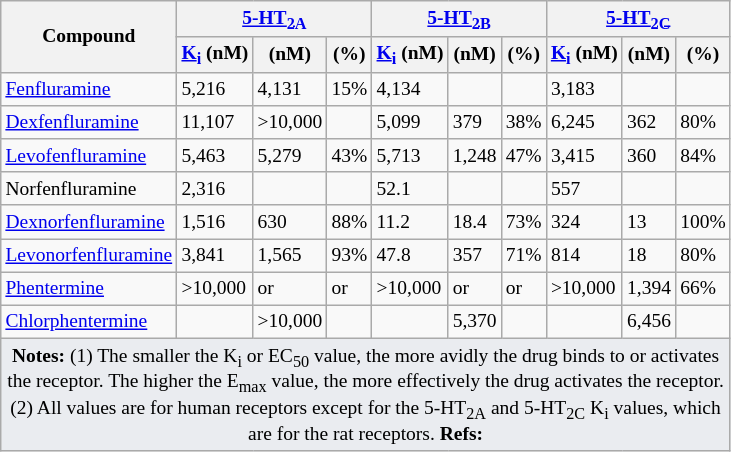<table class="wikitable" style="font-size:small;">
<tr>
<th rowspan="2">Compound</th>
<th colspan="3"><a href='#'>5-HT<sub>2A</sub></a></th>
<th colspan="3"><a href='#'>5-HT<sub>2B</sub></a></th>
<th colspan="3"><a href='#'>5-HT<sub>2C</sub></a></th>
</tr>
<tr>
<th><a href='#'>K<sub>i</sub></a> (nM)</th>
<th> (nM)</th>
<th> (%)</th>
<th><a href='#'>K<sub>i</sub></a> (nM)</th>
<th> (nM)</th>
<th> (%)</th>
<th><a href='#'>K<sub>i</sub></a> (nM)</th>
<th> (nM)</th>
<th> (%)</th>
</tr>
<tr>
<td><a href='#'>Fenfluramine</a></td>
<td>5,216</td>
<td>4,131</td>
<td>15%</td>
<td>4,134</td>
<td></td>
<td></td>
<td>3,183</td>
<td></td>
<td></td>
</tr>
<tr>
<td><a href='#'>Dexfenfluramine</a></td>
<td>11,107</td>
<td>>10,000</td>
<td></td>
<td>5,099</td>
<td>379</td>
<td>38%</td>
<td>6,245</td>
<td>362</td>
<td>80%</td>
</tr>
<tr>
<td><a href='#'>Levofenfluramine</a></td>
<td>5,463</td>
<td>5,279</td>
<td>43%</td>
<td>5,713</td>
<td>1,248</td>
<td>47%</td>
<td>3,415</td>
<td>360</td>
<td>84%</td>
</tr>
<tr>
<td>Norfenfluramine</td>
<td>2,316</td>
<td></td>
<td></td>
<td>52.1</td>
<td></td>
<td></td>
<td>557</td>
<td></td>
<td></td>
</tr>
<tr>
<td><a href='#'>Dexnorfenfluramine</a></td>
<td>1,516</td>
<td>630</td>
<td>88%</td>
<td>11.2</td>
<td>18.4</td>
<td>73%</td>
<td>324</td>
<td>13</td>
<td>100%</td>
</tr>
<tr>
<td><a href='#'>Levonorfenfluramine</a></td>
<td>3,841</td>
<td>1,565</td>
<td>93%</td>
<td>47.8</td>
<td>357</td>
<td>71%</td>
<td>814</td>
<td>18</td>
<td>80%</td>
</tr>
<tr>
<td><a href='#'>Phentermine</a></td>
<td>>10,000</td>
<td> or </td>
<td> or </td>
<td>>10,000</td>
<td> or </td>
<td> or </td>
<td>>10,000</td>
<td>1,394</td>
<td>66%</td>
</tr>
<tr>
<td><a href='#'>Chlorphentermine</a></td>
<td></td>
<td>>10,000</td>
<td></td>
<td></td>
<td>5,370</td>
<td></td>
<td></td>
<td>6,456</td>
<td></td>
</tr>
<tr>
<td colspan="10" style="width: 1px; background-color:#eaecf0; text-align: center;"><strong>Notes:</strong> (1) The smaller the K<sub>i</sub> or EC<sub>50</sub> value, the more avidly the drug binds to or activates the receptor. The higher the E<sub>max</sub> value, the more effectively the drug activates the receptor. (2) All values are for human receptors except for the 5-HT<sub>2A</sub> and 5-HT<sub>2C</sub> K<sub>i</sub> values, which are for the rat receptors. <strong>Refs:</strong> </td>
</tr>
</table>
